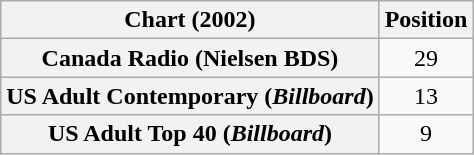<table class="wikitable sortable plainrowheaders" style="text-align:center">
<tr>
<th scope="col">Chart (2002)</th>
<th scope="col">Position</th>
</tr>
<tr>
<th scope="row">Canada Radio (Nielsen BDS)</th>
<td>29</td>
</tr>
<tr>
<th scope="row">US Adult Contemporary (<em>Billboard</em>)</th>
<td>13</td>
</tr>
<tr>
<th scope="row">US Adult Top 40 (<em>Billboard</em>)</th>
<td>9</td>
</tr>
</table>
